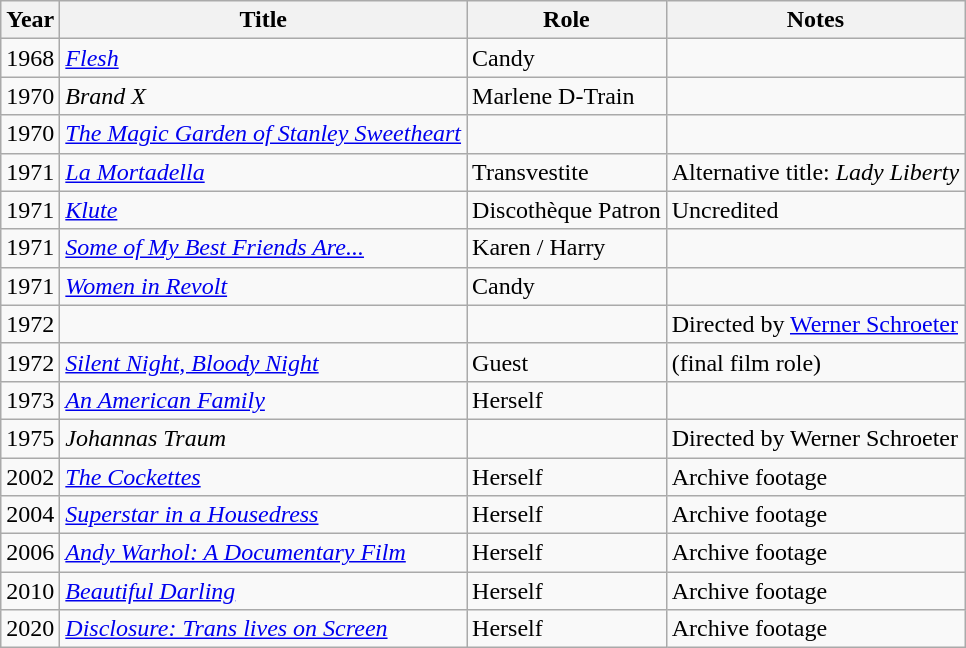<table class="wikitable sortable">
<tr>
<th>Year</th>
<th>Title</th>
<th>Role</th>
<th class="unsortable">Notes</th>
</tr>
<tr>
<td>1968</td>
<td><em><a href='#'>Flesh</a></em></td>
<td>Candy</td>
<td></td>
</tr>
<tr>
<td>1970</td>
<td><em>Brand X</em></td>
<td>Marlene D-Train</td>
<td></td>
</tr>
<tr>
<td>1970</td>
<td><em><a href='#'>The Magic Garden of Stanley Sweetheart</a></em></td>
<td></td>
</tr>
<tr>
<td>1971</td>
<td><em><a href='#'>La Mortadella</a></em></td>
<td>Transvestite</td>
<td>Alternative title: <em>Lady Liberty</em></td>
</tr>
<tr>
<td>1971</td>
<td><em><a href='#'>Klute</a></em></td>
<td>Discothèque Patron</td>
<td>Uncredited</td>
</tr>
<tr>
<td>1971</td>
<td><em><a href='#'>Some of My Best Friends Are...</a></em></td>
<td>Karen / Harry</td>
<td></td>
</tr>
<tr>
<td>1971</td>
<td><em><a href='#'>Women in Revolt</a></em></td>
<td>Candy</td>
</tr>
<tr>
<td>1972</td>
<td><em></em></td>
<td></td>
<td>Directed by <a href='#'>Werner Schroeter</a></td>
</tr>
<tr>
<td>1972</td>
<td><em><a href='#'>Silent Night, Bloody Night</a></em></td>
<td>Guest</td>
<td>(final film role)</td>
</tr>
<tr>
<td>1973</td>
<td><em><a href='#'>An American Family</a></em></td>
<td>Herself</td>
<td></td>
</tr>
<tr>
<td>1975</td>
<td><em>Johannas Traum</em></td>
<td></td>
<td>Directed by Werner Schroeter</td>
</tr>
<tr>
<td>2002</td>
<td><em><a href='#'>The Cockettes</a></em></td>
<td>Herself</td>
<td>Archive footage</td>
</tr>
<tr>
<td>2004</td>
<td><em><a href='#'>Superstar in a Housedress</a></em></td>
<td>Herself</td>
<td>Archive footage</td>
</tr>
<tr>
<td>2006</td>
<td><em><a href='#'>Andy Warhol: A Documentary Film</a></em></td>
<td>Herself</td>
<td>Archive footage</td>
</tr>
<tr>
<td>2010</td>
<td><em><a href='#'>Beautiful Darling</a></em></td>
<td>Herself</td>
<td>Archive footage</td>
</tr>
<tr>
<td>2020</td>
<td><em><a href='#'>Disclosure: Trans lives on Screen</a></em></td>
<td>Herself</td>
<td>Archive footage</td>
</tr>
</table>
